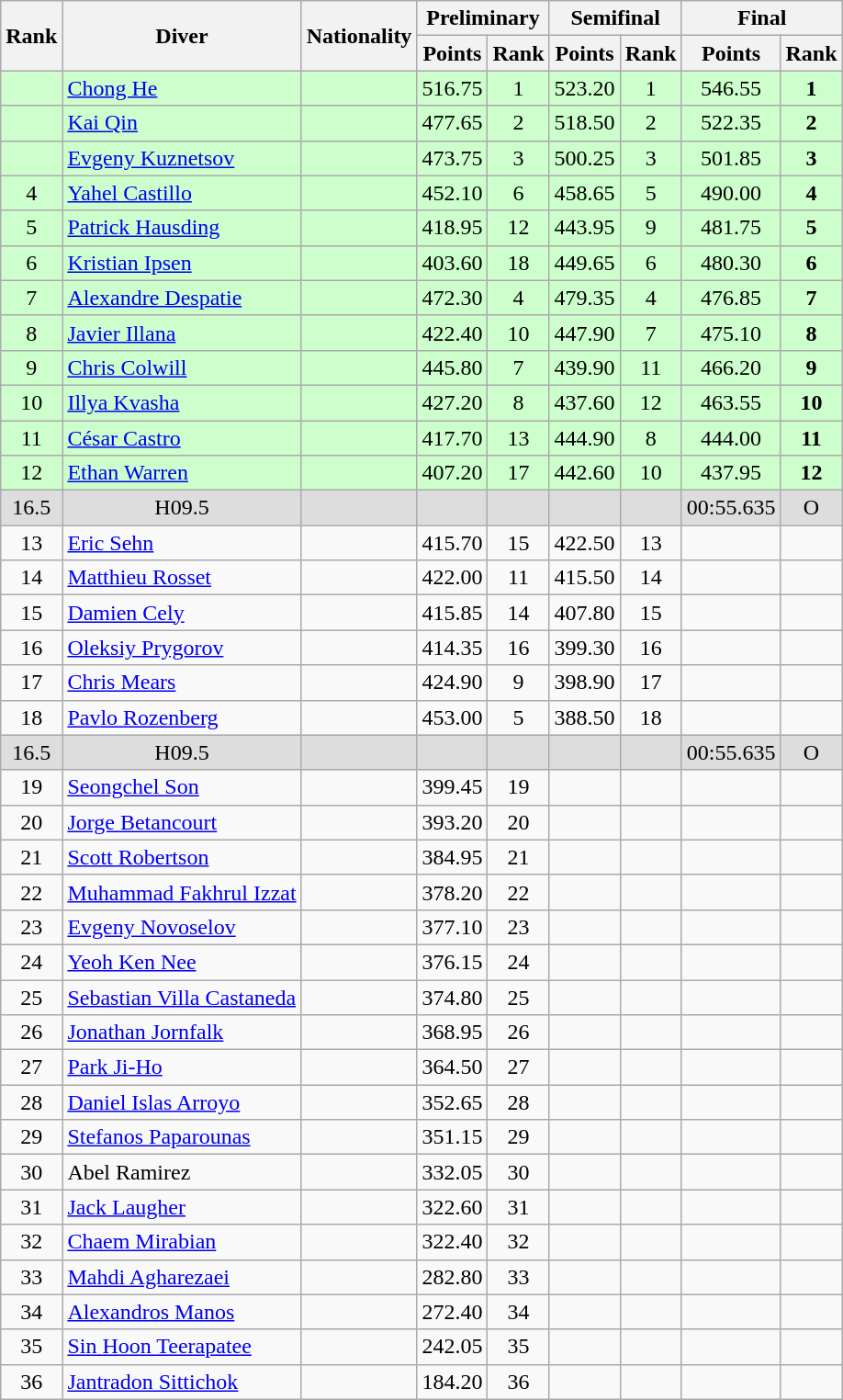<table class="wikitable" style="text-align:center">
<tr>
<th rowspan="2">Rank</th>
<th rowspan="2">Diver</th>
<th rowspan="2">Nationality</th>
<th colspan="2">Preliminary</th>
<th colspan="2">Semifinal</th>
<th colspan="2">Final</th>
</tr>
<tr>
<th>Points</th>
<th>Rank</th>
<th>Points</th>
<th>Rank</th>
<th>Points</th>
<th>Rank</th>
</tr>
<tr bgcolor=ccffcc>
<td></td>
<td align=left><a href='#'>Chong He</a></td>
<td align=left></td>
<td>516.75</td>
<td>1</td>
<td>523.20</td>
<td>1</td>
<td>546.55</td>
<td><strong>1</strong></td>
</tr>
<tr bgcolor=ccffcc>
<td></td>
<td align=left><a href='#'>Kai Qin</a></td>
<td align=left></td>
<td>477.65</td>
<td>2</td>
<td>518.50</td>
<td>2</td>
<td>522.35</td>
<td><strong>2</strong></td>
</tr>
<tr bgcolor=ccffcc>
<td></td>
<td align=left><a href='#'>Evgeny Kuznetsov</a></td>
<td align=left></td>
<td>473.75</td>
<td>3</td>
<td>500.25</td>
<td>3</td>
<td>501.85</td>
<td><strong>3</strong></td>
</tr>
<tr bgcolor=ccffcc>
<td>4</td>
<td align=left><a href='#'>Yahel Castillo</a></td>
<td align=left></td>
<td>452.10</td>
<td>6</td>
<td>458.65</td>
<td>5</td>
<td>490.00</td>
<td><strong>4</strong></td>
</tr>
<tr bgcolor=ccffcc>
<td>5</td>
<td align=left><a href='#'>Patrick Hausding</a></td>
<td align=left></td>
<td>418.95</td>
<td>12</td>
<td>443.95</td>
<td>9</td>
<td>481.75</td>
<td><strong>5</strong></td>
</tr>
<tr bgcolor=ccffcc>
<td>6</td>
<td align=left><a href='#'>Kristian Ipsen</a></td>
<td align=left></td>
<td>403.60</td>
<td>18</td>
<td>449.65</td>
<td>6</td>
<td>480.30</td>
<td><strong>6</strong></td>
</tr>
<tr bgcolor=ccffcc>
<td>7</td>
<td align=left><a href='#'>Alexandre Despatie</a></td>
<td align=left></td>
<td>472.30</td>
<td>4</td>
<td>479.35</td>
<td>4</td>
<td>476.85</td>
<td><strong>7</strong></td>
</tr>
<tr bgcolor=ccffcc>
<td>8</td>
<td align=left><a href='#'>Javier Illana</a></td>
<td align=left></td>
<td>422.40</td>
<td>10</td>
<td>447.90</td>
<td>7</td>
<td>475.10</td>
<td><strong>8</strong></td>
</tr>
<tr bgcolor=ccffcc>
<td>9</td>
<td align=left><a href='#'>Chris Colwill</a></td>
<td align=left></td>
<td>445.80</td>
<td>7</td>
<td>439.90</td>
<td>11</td>
<td>466.20</td>
<td><strong>9</strong></td>
</tr>
<tr bgcolor=ccffcc>
<td>10</td>
<td align=left><a href='#'>Illya Kvasha</a></td>
<td align=left></td>
<td>427.20</td>
<td>8</td>
<td>437.60</td>
<td>12</td>
<td>463.55</td>
<td><strong>10</strong></td>
</tr>
<tr bgcolor=ccffcc>
<td>11</td>
<td align=left><a href='#'>César Castro</a></td>
<td align=left></td>
<td>417.70</td>
<td>13</td>
<td>444.90</td>
<td>8</td>
<td>444.00</td>
<td><strong>11</strong></td>
</tr>
<tr bgcolor=ccffcc>
<td>12</td>
<td align=left><a href='#'>Ethan Warren</a></td>
<td align=left></td>
<td>407.20</td>
<td>17</td>
<td>442.60</td>
<td>10</td>
<td>437.95</td>
<td><strong>12</strong></td>
</tr>
<tr bgcolor=#DDDDDD>
<td><span>16.5</span></td>
<td><span>H09.5</span></td>
<td></td>
<td></td>
<td></td>
<td></td>
<td></td>
<td><span>00:55.635</span></td>
<td><span>O</span></td>
</tr>
<tr>
<td>13</td>
<td align=left><a href='#'>Eric Sehn</a></td>
<td align=left></td>
<td>415.70</td>
<td>15</td>
<td>422.50</td>
<td>13</td>
<td></td>
<td></td>
</tr>
<tr>
<td>14</td>
<td align=left><a href='#'>Matthieu Rosset</a></td>
<td align=left></td>
<td>422.00</td>
<td>11</td>
<td>415.50</td>
<td>14</td>
<td></td>
<td></td>
</tr>
<tr>
<td>15</td>
<td align=left><a href='#'>Damien Cely</a></td>
<td align=left></td>
<td>415.85</td>
<td>14</td>
<td>407.80</td>
<td>15</td>
<td></td>
<td></td>
</tr>
<tr>
<td>16</td>
<td align=left><a href='#'>Oleksiy Prygorov</a></td>
<td align=left></td>
<td>414.35</td>
<td>16</td>
<td>399.30</td>
<td>16</td>
<td></td>
<td></td>
</tr>
<tr>
<td>17</td>
<td align=left><a href='#'>Chris Mears</a></td>
<td align=left></td>
<td>424.90</td>
<td>9</td>
<td>398.90</td>
<td>17</td>
<td></td>
<td></td>
</tr>
<tr>
<td>18</td>
<td align=left><a href='#'>Pavlo Rozenberg</a></td>
<td align=left></td>
<td>453.00</td>
<td>5</td>
<td>388.50</td>
<td>18</td>
<td></td>
<td></td>
</tr>
<tr bgcolor=#DDDDDD>
<td><span>16.5</span></td>
<td><span>H09.5</span></td>
<td></td>
<td></td>
<td></td>
<td></td>
<td></td>
<td><span>00:55.635</span></td>
<td><span>O</span></td>
</tr>
<tr>
<td>19</td>
<td align=left><a href='#'>Seongchel Son</a></td>
<td align=left></td>
<td>399.45</td>
<td>19</td>
<td></td>
<td></td>
<td></td>
<td></td>
</tr>
<tr>
<td>20</td>
<td align=left><a href='#'>Jorge Betancourt</a></td>
<td align=left></td>
<td>393.20</td>
<td>20</td>
<td></td>
<td></td>
<td></td>
<td></td>
</tr>
<tr>
<td>21</td>
<td align=left><a href='#'>Scott Robertson</a></td>
<td align=left></td>
<td>384.95</td>
<td>21</td>
<td></td>
<td></td>
<td></td>
<td></td>
</tr>
<tr>
<td>22</td>
<td align=left><a href='#'>Muhammad Fakhrul Izzat</a></td>
<td align=left></td>
<td>378.20</td>
<td>22</td>
<td></td>
<td></td>
<td></td>
<td></td>
</tr>
<tr>
<td>23</td>
<td align=left><a href='#'>Evgeny Novoselov</a></td>
<td align=left></td>
<td>377.10</td>
<td>23</td>
<td></td>
<td></td>
<td></td>
<td></td>
</tr>
<tr>
<td>24</td>
<td align=left><a href='#'>Yeoh Ken Nee</a></td>
<td align=left></td>
<td>376.15</td>
<td>24</td>
<td></td>
<td></td>
<td></td>
<td></td>
</tr>
<tr>
<td>25</td>
<td align=left><a href='#'>Sebastian Villa Castaneda</a></td>
<td align=left></td>
<td>374.80</td>
<td>25</td>
<td></td>
<td></td>
<td></td>
<td></td>
</tr>
<tr>
<td>26</td>
<td align=left><a href='#'>Jonathan Jornfalk</a></td>
<td align=left></td>
<td>368.95</td>
<td>26</td>
<td></td>
<td></td>
<td></td>
<td></td>
</tr>
<tr>
<td>27</td>
<td align=left><a href='#'>Park Ji-Ho</a></td>
<td align=left></td>
<td>364.50</td>
<td>27</td>
<td></td>
<td></td>
<td></td>
<td></td>
</tr>
<tr>
<td>28</td>
<td align=left><a href='#'>Daniel Islas Arroyo</a></td>
<td align=left></td>
<td>352.65</td>
<td>28</td>
<td></td>
<td></td>
<td></td>
<td></td>
</tr>
<tr>
<td>29</td>
<td align=left><a href='#'>Stefanos Paparounas</a></td>
<td align=left></td>
<td>351.15</td>
<td>29</td>
<td></td>
<td></td>
<td></td>
<td></td>
</tr>
<tr>
<td>30</td>
<td align=left>Abel Ramirez</td>
<td align=left></td>
<td>332.05</td>
<td>30</td>
<td></td>
<td></td>
<td></td>
<td></td>
</tr>
<tr>
<td>31</td>
<td align=left><a href='#'>Jack Laugher</a></td>
<td align=left></td>
<td>322.60</td>
<td>31</td>
<td></td>
<td></td>
<td></td>
<td></td>
</tr>
<tr>
<td>32</td>
<td align=left><a href='#'>Chaem Mirabian</a></td>
<td align=left></td>
<td>322.40</td>
<td>32</td>
<td></td>
<td></td>
<td></td>
<td></td>
</tr>
<tr>
<td>33</td>
<td align=left><a href='#'>Mahdi Agharezaei</a></td>
<td align=left></td>
<td>282.80</td>
<td>33</td>
<td></td>
<td></td>
<td></td>
<td></td>
</tr>
<tr>
<td>34</td>
<td align=left><a href='#'>Alexandros Manos</a></td>
<td align=left></td>
<td>272.40</td>
<td>34</td>
<td></td>
<td></td>
<td></td>
<td></td>
</tr>
<tr>
<td>35</td>
<td align=left><a href='#'>Sin Hoon Teerapatee</a></td>
<td align=left></td>
<td>242.05</td>
<td>35</td>
<td></td>
<td></td>
<td></td>
<td></td>
</tr>
<tr>
<td>36</td>
<td align=left><a href='#'>Jantradon Sittichok</a></td>
<td align=left></td>
<td>184.20</td>
<td>36</td>
<td></td>
<td></td>
<td></td>
<td></td>
</tr>
</table>
